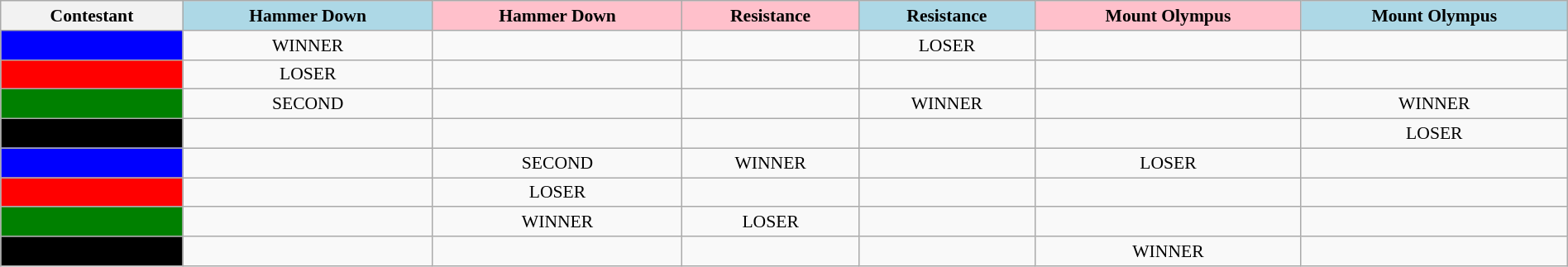<table class="wikitable" style="text-align:center; font-size:90%; width:100%">
<tr>
<th>Contestant</th>
<th style="background:lightblue;">Hammer Down</th>
<th style="background:pink;">Hammer Down</th>
<th style="background:pink;">Resistance</th>
<th style="background:lightblue;">Resistance</th>
<th style="background:pink;">Mount Olympus</th>
<th style="background:lightblue;">Mount Olympus</th>
</tr>
<tr>
<td style="background:blue;"></td>
<td>WINNER</td>
<td></td>
<td></td>
<td>LOSER</td>
<td></td>
<td></td>
</tr>
<tr>
<td style="background:red;"></td>
<td>LOSER</td>
<td></td>
<td></td>
<td></td>
<td></td>
<td></td>
</tr>
<tr>
<td style="background:green;"></td>
<td>SECOND</td>
<td></td>
<td></td>
<td>WINNER</td>
<td></td>
<td>WINNER</td>
</tr>
<tr>
<td style="background:black;"></td>
<td></td>
<td></td>
<td></td>
<td></td>
<td></td>
<td>LOSER</td>
</tr>
<tr>
<td style="background:blue;"></td>
<td></td>
<td>SECOND</td>
<td>WINNER</td>
<td></td>
<td>LOSER</td>
<td></td>
</tr>
<tr>
<td style="background:red;"></td>
<td></td>
<td>LOSER</td>
<td></td>
<td></td>
<td></td>
<td></td>
</tr>
<tr>
<td style="background:green;"></td>
<td></td>
<td>WINNER</td>
<td>LOSER</td>
<td></td>
<td></td>
<td></td>
</tr>
<tr>
<td style="background:black;"></td>
<td></td>
<td></td>
<td></td>
<td></td>
<td>WINNER</td>
<td></td>
</tr>
</table>
